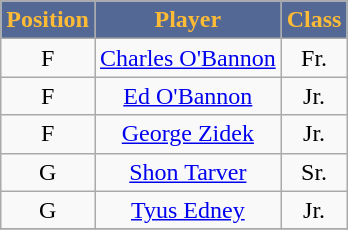<table class="wikitable sortable sortable">
<tr>
<th style="background:#536895; color:#FEBB36">Position</th>
<th style="background:#536895; color:#FEBB36">Player</th>
<th style="background:#536895; color:#FEBB36">Class</th>
</tr>
<tr style="text-align: center">
<td>F</td>
<td><a href='#'>Charles O'Bannon</a></td>
<td>Fr.</td>
</tr>
<tr style="text-align: center">
<td>F</td>
<td><a href='#'>Ed O'Bannon</a></td>
<td>Jr.</td>
</tr>
<tr style="text-align: center">
<td>F</td>
<td><a href='#'>George Zidek</a></td>
<td>Jr.</td>
</tr>
<tr style="text-align: center">
<td>G</td>
<td><a href='#'>Shon Tarver</a></td>
<td>Sr.</td>
</tr>
<tr style="text-align: center">
<td>G</td>
<td><a href='#'>Tyus Edney</a></td>
<td>Jr.</td>
</tr>
<tr style="text-align: center">
</tr>
</table>
